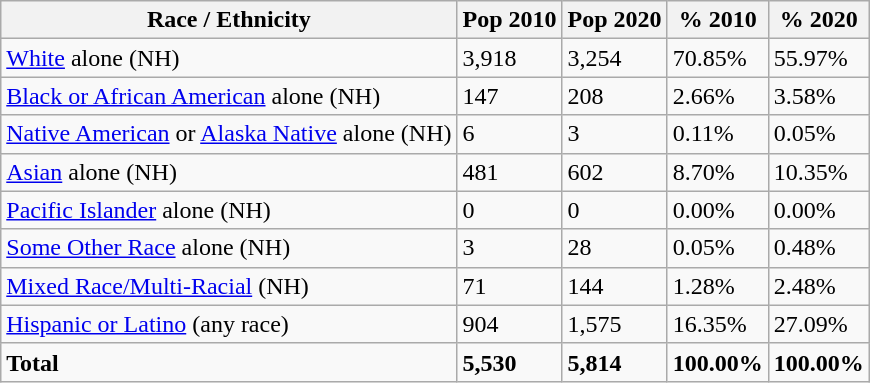<table class="wikitable">
<tr>
<th>Race / Ethnicity</th>
<th>Pop 2010</th>
<th>Pop 2020</th>
<th>% 2010</th>
<th>% 2020</th>
</tr>
<tr>
<td><a href='#'>White</a> alone (NH)</td>
<td>3,918</td>
<td>3,254</td>
<td>70.85%</td>
<td>55.97%</td>
</tr>
<tr>
<td><a href='#'>Black or African American</a> alone (NH)</td>
<td>147</td>
<td>208</td>
<td>2.66%</td>
<td>3.58%</td>
</tr>
<tr>
<td><a href='#'>Native American</a> or <a href='#'>Alaska Native</a> alone (NH)</td>
<td>6</td>
<td>3</td>
<td>0.11%</td>
<td>0.05%</td>
</tr>
<tr>
<td><a href='#'>Asian</a> alone (NH)</td>
<td>481</td>
<td>602</td>
<td>8.70%</td>
<td>10.35%</td>
</tr>
<tr>
<td><a href='#'>Pacific Islander</a> alone (NH)</td>
<td>0</td>
<td>0</td>
<td>0.00%</td>
<td>0.00%</td>
</tr>
<tr>
<td><a href='#'>Some Other Race</a> alone (NH)</td>
<td>3</td>
<td>28</td>
<td>0.05%</td>
<td>0.48%</td>
</tr>
<tr>
<td><a href='#'>Mixed Race/Multi-Racial</a> (NH)</td>
<td>71</td>
<td>144</td>
<td>1.28%</td>
<td>2.48%</td>
</tr>
<tr>
<td><a href='#'>Hispanic or Latino</a> (any race)</td>
<td>904</td>
<td>1,575</td>
<td>16.35%</td>
<td>27.09%</td>
</tr>
<tr>
<td><strong>Total</strong></td>
<td><strong>5,530</strong></td>
<td><strong>5,814</strong></td>
<td><strong>100.00%</strong></td>
<td><strong>100.00%</strong></td>
</tr>
</table>
